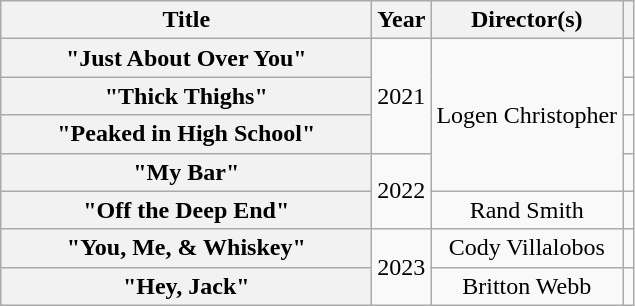<table class="wikitable plainrowheaders" style="text-align:center;">
<tr>
<th scope="col" style="width:15em;">Title</th>
<th scope="col">Year</th>
<th scope="col">Director(s)</th>
<th></th>
</tr>
<tr>
<th scope="row">"Just About Over You"</th>
<td rowspan="3">2021</td>
<td rowspan="4">Logen Christopher</td>
<td></td>
</tr>
<tr>
<th scope="row">"Thick Thighs"</th>
<td></td>
</tr>
<tr>
<th scope="row">"Peaked in High School"</th>
<td></td>
</tr>
<tr>
<th scope="row">"My Bar"</th>
<td rowspan="2">2022</td>
<td></td>
</tr>
<tr>
<th scope="row">"Off the Deep End"</th>
<td>Rand Smith</td>
<td></td>
</tr>
<tr>
<th scope="row">"You, Me, & Whiskey"<br></th>
<td rowspan="2">2023</td>
<td>Cody Villalobos</td>
<td></td>
</tr>
<tr>
<th scope="row">"Hey, Jack"</th>
<td>Britton Webb</td>
<td></td>
</tr>
</table>
